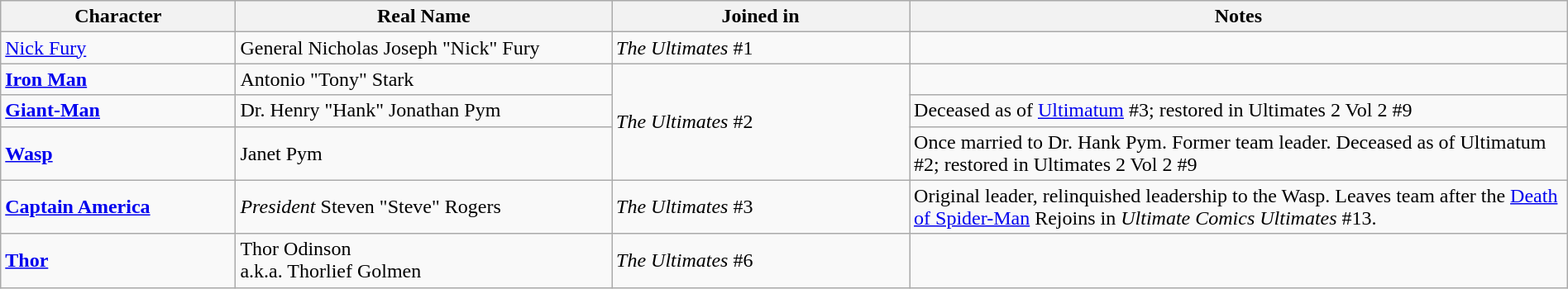<table class="wikitable" width=100%>
<tr>
<th width=15%>Character</th>
<th width=24%>Real Name</th>
<th width=19%>Joined in</th>
<th width=42%>Notes</th>
</tr>
<tr>
<td><a href='#'>Nick Fury</a></td>
<td>General Nicholas Joseph "Nick" Fury</td>
<td><em>The Ultimates</em> #1</td>
<td></td>
</tr>
<tr>
<td><strong><a href='#'>Iron Man</a></strong></td>
<td>Antonio "Tony" Stark</td>
<td rowspan=3><em>The Ultimates</em> #2</td>
<td></td>
</tr>
<tr>
<td><strong><a href='#'>Giant-Man</a></strong></td>
<td>Dr. Henry "Hank" Jonathan Pym</td>
<td>Deceased as of <a href='#'>Ultimatum</a> #3; restored in Ultimates 2 Vol 2 #9</td>
</tr>
<tr>
<td><strong><a href='#'>Wasp</a></strong></td>
<td>Janet Pym</td>
<td>Once married to Dr. Hank Pym. Former team leader. Deceased as of Ultimatum #2; restored in Ultimates 2 Vol 2 #9</td>
</tr>
<tr>
<td><strong><a href='#'>Captain America</a></strong></td>
<td><em>President</em> Steven "Steve" Rogers</td>
<td><em>The Ultimates</em>  #3</td>
<td>Original leader, relinquished leadership to the Wasp. Leaves team after the <a href='#'>Death of Spider-Man</a> Rejoins in <em>Ultimate Comics Ultimates</em> #13.</td>
</tr>
<tr>
<td><strong><a href='#'>Thor</a></strong></td>
<td>Thor Odinson<br>a.k.a. Thorlief Golmen</td>
<td><em>The Ultimates</em> #6</td>
<td></td>
</tr>
</table>
